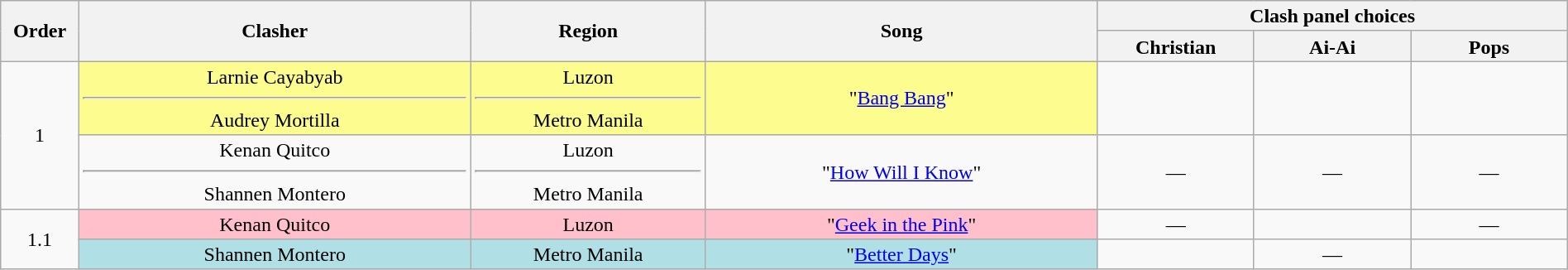<table class="wikitable" style="text-align:center; line-height:17px; width:100%;">
<tr>
<th rowspan="2" width="5%">Order</th>
<th rowspan="2" width="25%">Clasher</th>
<th rowspan="2">Region</th>
<th rowspan="2" width="25%">Song</th>
<th colspan="3" width="30%">Clash panel choices</th>
</tr>
<tr>
<th width="10%">Christian</th>
<th width="10%">Ai-Ai</th>
<th width="10%">Pops</th>
</tr>
<tr>
<td rowspan="2">1</td>
<td style="background:#fdfc8f;">Larnie Cayabyab<hr>Audrey Mortilla</td>
<td style="background:#fdfc8f;">Luzon<hr>Metro Manila</td>
<td style="background:#fdfc8f;">"<a href='#'>Bang Bang</a>"</td>
<td><strong></strong></td>
<td><strong></strong></td>
<td><strong></strong></td>
</tr>
<tr>
<td>Kenan Quitco<hr>Shannen Montero</td>
<td>Luzon <hr>Metro Manila</td>
<td>"<a href='#'>How Will I Know</a>"</td>
<td>—</td>
<td>—</td>
<td>—</td>
</tr>
<tr>
<td rowspan="2">1.1</td>
<td style="background:pink;">Kenan Quitco</td>
<td style="background:pink;">Luzon</td>
<td style="background:pink;">"<a href='#'>Geek in the Pink</a>"</td>
<td>—</td>
<td><strong></strong></td>
<td>—</td>
</tr>
<tr>
<td style="background:#b0e0e6;">Shannen Montero</td>
<td style="background:#b0e0e6;">Metro Manila</td>
<td style="background:#b0e0e6;">"<a href='#'>Better Days</a>"</td>
<td><strong></strong></td>
<td>—</td>
<td><strong></strong></td>
</tr>
</table>
